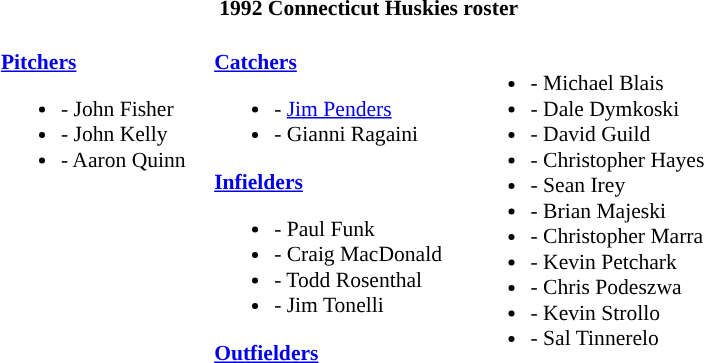<table class="toccolours" style="border-collapse:collapse; font-size:90%;">
<tr>
<th colspan=9>1992 Connecticut Huskies roster</th>
</tr>
<tr>
</tr>
<tr>
<td width="03"> </td>
<td valign="top"><br><strong><a href='#'>Pitchers</a></strong><ul><li>- John Fisher</li><li>- John Kelly</li><li>- Aaron Quinn</li></ul></td>
<td width="15"> </td>
<td valign="top"><br><strong><a href='#'>Catchers</a></strong><ul><li>- <a href='#'>Jim Penders</a></li><li>- Gianni Ragaini</li></ul><strong><a href='#'>Infielders</a></strong><ul><li>- Paul Funk</li><li>- Craig MacDonald</li><li>- Todd Rosenthal</li><li>- Jim Tonelli</li></ul><strong><a href='#'>Outfielders</a></strong></td>
<td width="15"> </td>
<td valign="top"><br><ul><li>- Michael Blais</li><li>- Dale Dymkoski</li><li>- David Guild</li><li>- Christopher Hayes</li><li>- Sean Irey</li><li>- Brian Majeski</li><li>- Christopher Marra</li><li>- Kevin Petchark</li><li>- Chris Podeszwa</li><li>- Kevin Strollo</li><li>- Sal Tinnerelo</li></ul></td>
<td width="25"> </td>
</tr>
</table>
